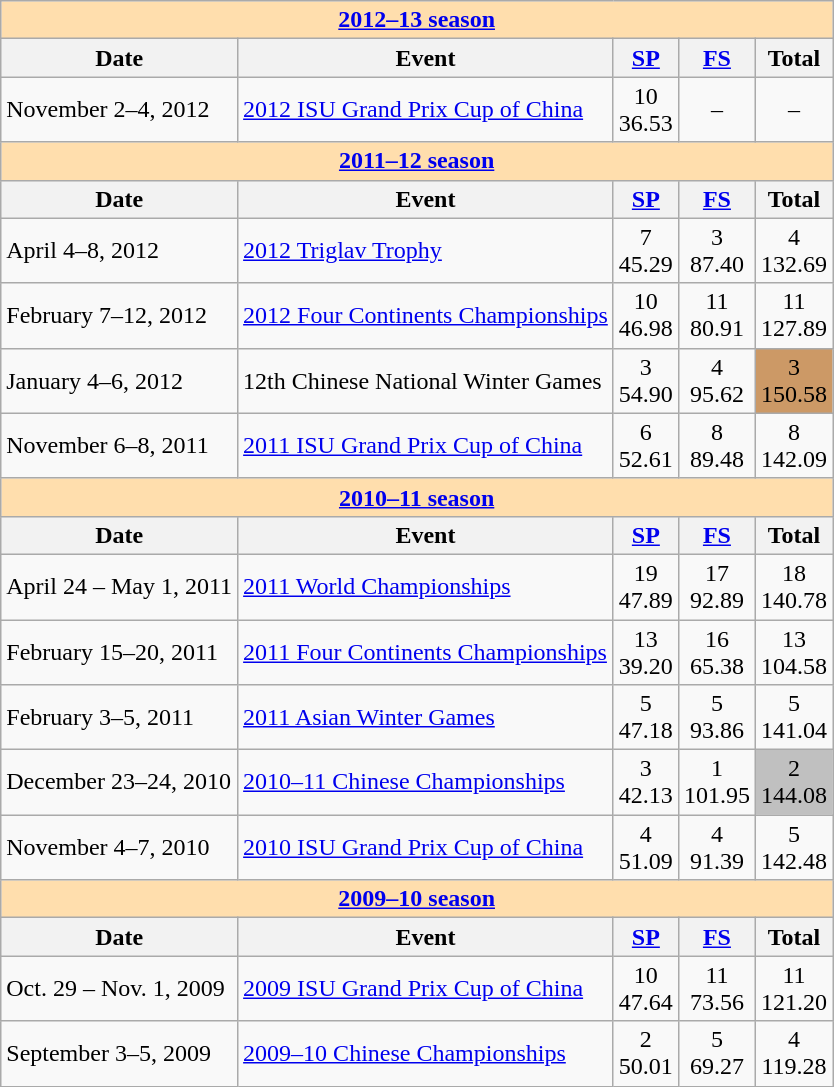<table class="wikitable">
<tr>
<td style="background-color: #ffdead; " colspan=5 align="center"><strong><a href='#'>2012–13 season</a></strong></td>
</tr>
<tr>
<th>Date</th>
<th>Event</th>
<th><a href='#'>SP</a></th>
<th><a href='#'>FS</a></th>
<th>Total</th>
</tr>
<tr>
<td>November 2–4, 2012</td>
<td><a href='#'>2012 ISU Grand Prix Cup of China</a></td>
<td align="center">10<br>36.53</td>
<td align="center">–</td>
<td align="center">–</td>
</tr>
<tr>
<td style="background-color: #ffdead; " colspan=5 align="center"><strong><a href='#'>2011–12 season</a></strong></td>
</tr>
<tr>
<th>Date</th>
<th>Event</th>
<th><a href='#'>SP</a></th>
<th><a href='#'>FS</a></th>
<th>Total</th>
</tr>
<tr>
<td>April 4–8, 2012</td>
<td><a href='#'>2012 Triglav Trophy</a></td>
<td align="center">7<br>45.29</td>
<td align="center">3<br>87.40</td>
<td align="center">4<br>132.69</td>
</tr>
<tr>
<td>February 7–12, 2012</td>
<td><a href='#'>2012 Four Continents Championships</a></td>
<td align="center">10<br>46.98</td>
<td align="center">11<br>80.91</td>
<td align="center">11<br>127.89</td>
</tr>
<tr>
<td>January 4–6, 2012</td>
<td>12th Chinese National Winter Games</td>
<td align="center">3<br>54.90</td>
<td align="center">4<br>95.62</td>
<td align="center" bgcolor="cc9966">3<br>150.58</td>
</tr>
<tr>
<td>November 6–8, 2011</td>
<td><a href='#'>2011 ISU Grand Prix Cup of China</a></td>
<td align="center">6<br>52.61</td>
<td align="center">8<br>89.48</td>
<td align="center">8<br>142.09</td>
</tr>
<tr>
<td style="background-color: #ffdead; " colspan=5 align="center"><strong><a href='#'>2010–11 season</a></strong></td>
</tr>
<tr>
<th>Date</th>
<th>Event</th>
<th><a href='#'>SP</a></th>
<th><a href='#'>FS</a></th>
<th>Total</th>
</tr>
<tr>
<td>April 24 – May 1, 2011</td>
<td><a href='#'>2011 World Championships</a></td>
<td align="center">19<br>47.89</td>
<td align="center">17<br>92.89</td>
<td align="center">18<br>140.78</td>
</tr>
<tr>
<td>February 15–20, 2011</td>
<td><a href='#'>2011 Four Continents Championships</a></td>
<td align="center">13<br>39.20</td>
<td align="center">16<br>65.38</td>
<td align="center">13<br>104.58</td>
</tr>
<tr>
<td>February 3–5, 2011</td>
<td><a href='#'>2011 Asian Winter Games</a></td>
<td align="center">5<br>47.18</td>
<td align="center">5<br>93.86</td>
<td align="center">5<br>141.04</td>
</tr>
<tr>
<td>December 23–24, 2010</td>
<td><a href='#'>2010–11 Chinese Championships</a></td>
<td align="center">3<br>42.13</td>
<td align="center">1<br>101.95</td>
<td align="center" bgcolor="silver">2<br>144.08</td>
</tr>
<tr>
<td>November 4–7, 2010</td>
<td><a href='#'>2010 ISU Grand Prix Cup of China</a></td>
<td align="center">4<br>51.09</td>
<td align="center">4<br>91.39</td>
<td align="center">5<br>142.48</td>
</tr>
<tr>
<td style="background-color: #ffdead; " colspan=5 align="center"><strong><a href='#'>2009–10 season</a></strong></td>
</tr>
<tr>
<th>Date</th>
<th>Event</th>
<th><a href='#'>SP</a></th>
<th><a href='#'>FS</a></th>
<th>Total</th>
</tr>
<tr>
<td>Oct. 29 – Nov. 1, 2009</td>
<td><a href='#'>2009 ISU Grand Prix Cup of China</a></td>
<td align="center">10<br>47.64</td>
<td align="center">11<br>73.56</td>
<td align="center">11<br>121.20</td>
</tr>
<tr>
<td>September 3–5, 2009</td>
<td><a href='#'>2009–10 Chinese Championships</a></td>
<td align="center">2 <br>50.01</td>
<td align="center">5 <br>69.27</td>
<td align="center">4 <br>119.28</td>
</tr>
</table>
